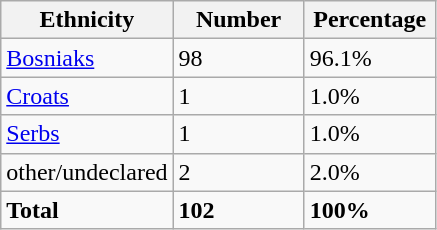<table class="wikitable">
<tr>
<th width="100px">Ethnicity</th>
<th width="80px">Number</th>
<th width="80px">Percentage</th>
</tr>
<tr>
<td><a href='#'>Bosniaks</a></td>
<td>98</td>
<td>96.1%</td>
</tr>
<tr>
<td><a href='#'>Croats</a></td>
<td>1</td>
<td>1.0%</td>
</tr>
<tr>
<td><a href='#'>Serbs</a></td>
<td>1</td>
<td>1.0%</td>
</tr>
<tr>
<td>other/undeclared</td>
<td>2</td>
<td>2.0%</td>
</tr>
<tr>
<td><strong>Total</strong></td>
<td><strong>102</strong></td>
<td><strong>100%</strong></td>
</tr>
</table>
